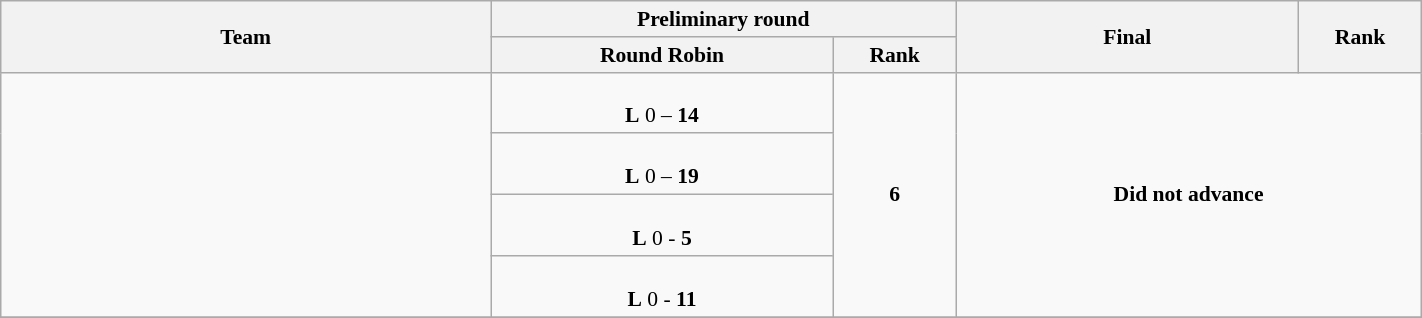<table class="wikitable" width="75%" style="text-align:left; font-size:90%">
<tr>
<th rowspan="2" width="20%">Team</th>
<th colspan="2">Preliminary round</th>
<th rowspan="2" width="14%">Final</th>
<th rowspan="2" width="5%">Rank</th>
</tr>
<tr>
<th width="14%">Round Robin</th>
<th width="5%">Rank</th>
</tr>
<tr>
<td rowspan="4"></td>
<td align=center><br><strong>L</strong> 0 – <strong>14</strong></td>
<td rowspan=4 align=center><strong>6</strong></td>
<td rowspan=4 align=center colspan=3><strong>Did not advance</strong></td>
</tr>
<tr>
<td align=center><br><strong>L</strong> 0 – <strong>19</strong></td>
</tr>
<tr>
<td align=center><br><strong>L</strong> 0 - <strong>5</strong></td>
</tr>
<tr>
<td align=center><br><strong>L</strong> 0 - <strong>11</strong></td>
</tr>
<tr>
</tr>
</table>
